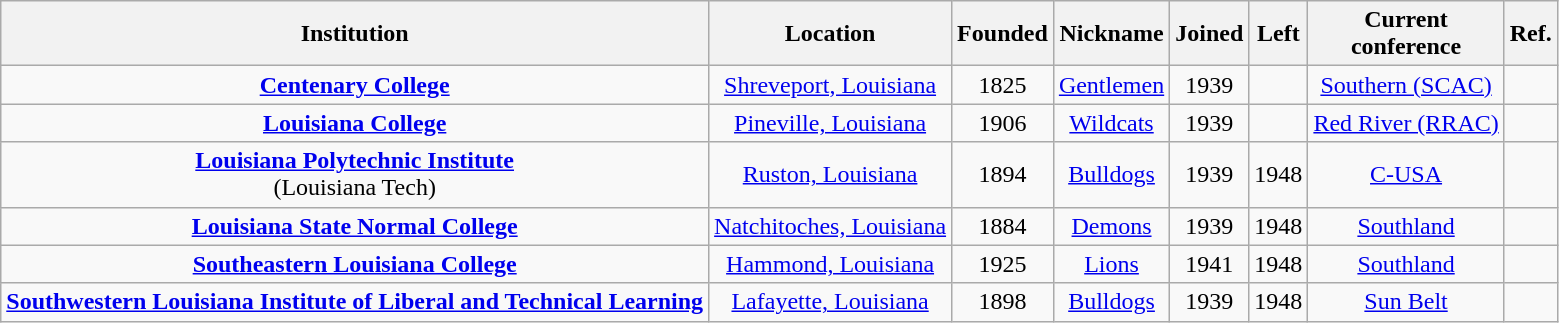<table class="wikitable" style="text-align:center">
<tr>
<th>Institution</th>
<th>Location</th>
<th>Founded</th>
<th>Nickname</th>
<th>Joined</th>
<th>Left</th>
<th>Current<br>conference</th>
<th>Ref.</th>
</tr>
<tr>
<td><strong><a href='#'>Centenary College</a></strong></td>
<td><a href='#'>Shreveport, Louisiana</a></td>
<td>1825</td>
<td><a href='#'>Gentlemen</a></td>
<td>1939</td>
<td></td>
<td><a href='#'>Southern (SCAC)</a> </td>
<td></td>
</tr>
<tr>
<td><strong><a href='#'>Louisiana College</a></strong></td>
<td><a href='#'>Pineville, Louisiana</a></td>
<td>1906</td>
<td><a href='#'>Wildcats</a></td>
<td>1939</td>
<td></td>
<td><a href='#'>Red River (RRAC)</a> </td>
<td></td>
</tr>
<tr>
<td><strong><a href='#'>Louisiana Polytechnic Institute</a></strong><br>(Louisiana Tech)</td>
<td><a href='#'>Ruston, Louisiana</a></td>
<td>1894</td>
<td><a href='#'>Bulldogs</a></td>
<td>1939</td>
<td>1948</td>
<td><a href='#'>C-USA</a> </td>
<td></td>
</tr>
<tr>
<td><strong><a href='#'>Louisiana State Normal College</a></strong></td>
<td><a href='#'>Natchitoches, Louisiana</a></td>
<td>1884</td>
<td><a href='#'>Demons</a></td>
<td>1939</td>
<td>1948</td>
<td><a href='#'>Southland</a> </td>
<td></td>
</tr>
<tr>
<td><strong><a href='#'>Southeastern Louisiana College</a></strong></td>
<td><a href='#'>Hammond, Louisiana</a></td>
<td>1925</td>
<td><a href='#'>Lions</a></td>
<td>1941</td>
<td>1948</td>
<td><a href='#'>Southland</a> </td>
<td></td>
</tr>
<tr>
<td><strong><a href='#'>Southwestern Louisiana Institute of Liberal and Technical Learning</a></strong></td>
<td><a href='#'>Lafayette, Louisiana</a></td>
<td>1898</td>
<td><a href='#'>Bulldogs</a></td>
<td>1939</td>
<td>1948</td>
<td><a href='#'>Sun Belt</a> </td>
<td></td>
</tr>
</table>
